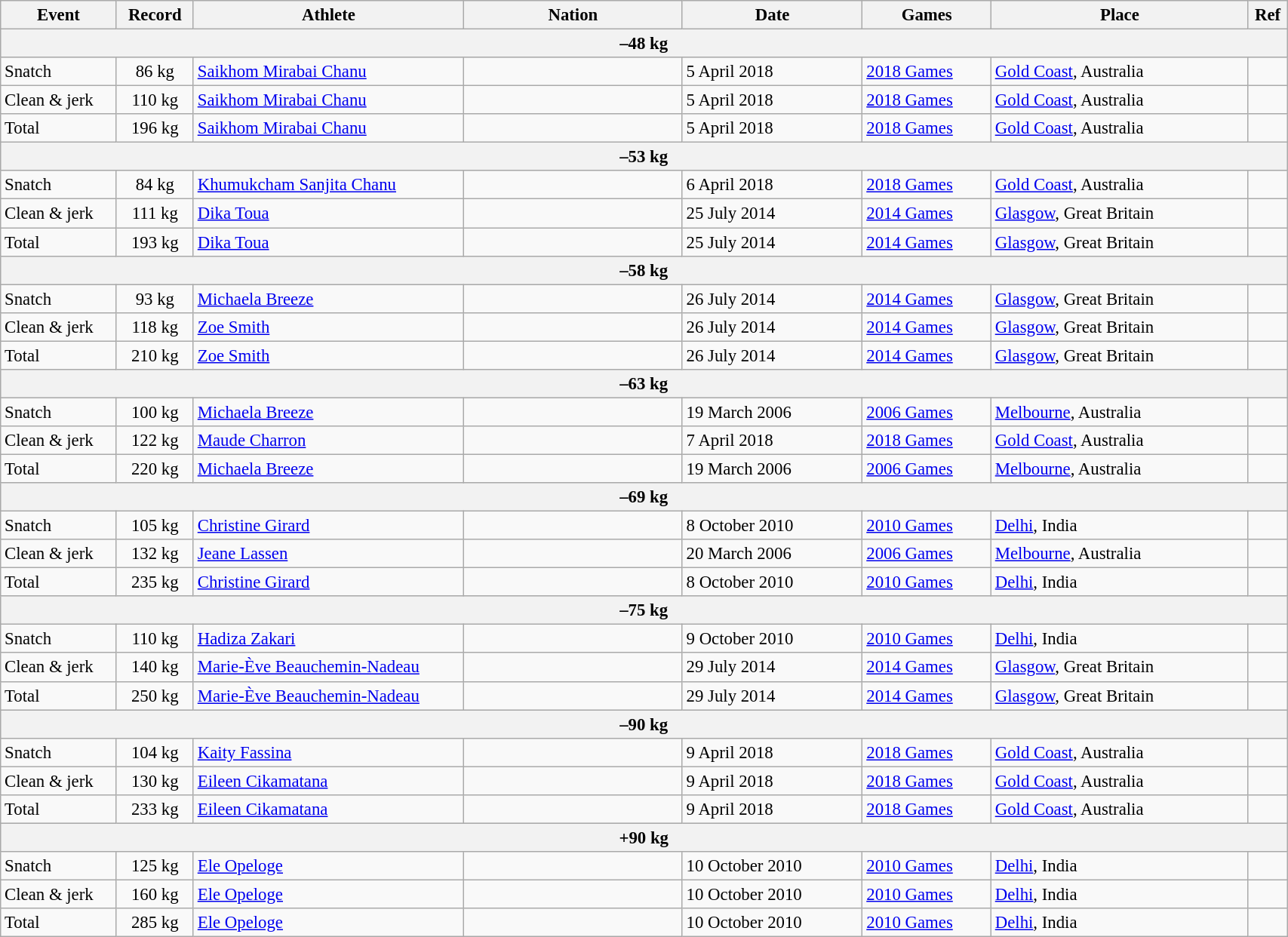<table class="wikitable" style="font-size:95%; width: 90%;">
<tr>
<th width=9%>Event</th>
<th width=6%>Record</th>
<th width=21%>Athlete</th>
<th width=17%>Nation</th>
<th width=14%>Date</th>
<th width=10%>Games</th>
<th width=20%>Place</th>
<th width=3%>Ref</th>
</tr>
<tr bgcolor="#DDDDDD">
<th colspan="8">–48 kg</th>
</tr>
<tr>
<td>Snatch</td>
<td align="center">86 kg</td>
<td><a href='#'>Saikhom Mirabai Chanu</a></td>
<td></td>
<td>5 April 2018</td>
<td><a href='#'>2018 Games</a></td>
<td> <a href='#'>Gold Coast</a>, Australia</td>
<td></td>
</tr>
<tr>
<td>Clean & jerk</td>
<td align="center">110 kg</td>
<td><a href='#'>Saikhom Mirabai Chanu</a></td>
<td></td>
<td>5 April 2018</td>
<td><a href='#'>2018 Games</a></td>
<td> <a href='#'>Gold Coast</a>, Australia</td>
<td></td>
</tr>
<tr>
<td>Total</td>
<td align="center">196 kg</td>
<td><a href='#'>Saikhom Mirabai Chanu</a></td>
<td></td>
<td>5 April 2018</td>
<td><a href='#'>2018 Games</a></td>
<td> <a href='#'>Gold Coast</a>, Australia</td>
<td></td>
</tr>
<tr bgcolor="#DDDDDD">
<th colspan="8">–53 kg</th>
</tr>
<tr>
<td>Snatch</td>
<td align="center">84 kg</td>
<td><a href='#'>Khumukcham Sanjita Chanu</a></td>
<td></td>
<td>6 April 2018</td>
<td><a href='#'>2018 Games</a></td>
<td> <a href='#'>Gold Coast</a>, Australia</td>
<td></td>
</tr>
<tr>
<td>Clean & jerk</td>
<td align="center">111 kg</td>
<td><a href='#'>Dika Toua</a></td>
<td></td>
<td>25 July 2014</td>
<td><a href='#'>2014 Games</a></td>
<td> <a href='#'>Glasgow</a>, Great Britain</td>
<td></td>
</tr>
<tr>
<td>Total</td>
<td align="center">193 kg</td>
<td><a href='#'>Dika Toua</a></td>
<td></td>
<td>25 July 2014</td>
<td><a href='#'>2014 Games</a></td>
<td> <a href='#'>Glasgow</a>, Great Britain</td>
<td></td>
</tr>
<tr bgcolor="#DDDDDD">
<th colspan="8">–58 kg</th>
</tr>
<tr>
<td>Snatch</td>
<td align="center">93 kg</td>
<td><a href='#'>Michaela Breeze</a></td>
<td></td>
<td>26 July 2014</td>
<td><a href='#'>2014 Games</a></td>
<td> <a href='#'>Glasgow</a>, Great Britain</td>
<td></td>
</tr>
<tr>
<td>Clean & jerk</td>
<td align="center">118 kg</td>
<td><a href='#'>Zoe Smith</a></td>
<td></td>
<td>26 July 2014</td>
<td><a href='#'>2014 Games</a></td>
<td> <a href='#'>Glasgow</a>, Great Britain</td>
<td></td>
</tr>
<tr>
<td>Total</td>
<td align="center">210 kg</td>
<td><a href='#'>Zoe Smith</a></td>
<td></td>
<td>26 July 2014</td>
<td><a href='#'>2014 Games</a></td>
<td> <a href='#'>Glasgow</a>, Great Britain</td>
<td></td>
</tr>
<tr bgcolor="#DDDDDD">
<th colspan="8">–63 kg</th>
</tr>
<tr>
<td>Snatch</td>
<td align="center">100 kg</td>
<td><a href='#'>Michaela Breeze</a></td>
<td></td>
<td>19 March 2006</td>
<td><a href='#'>2006 Games</a></td>
<td> <a href='#'>Melbourne</a>, Australia</td>
<td></td>
</tr>
<tr>
<td>Clean & jerk</td>
<td align="center">122 kg</td>
<td><a href='#'>Maude Charron</a></td>
<td></td>
<td>7 April 2018</td>
<td><a href='#'>2018 Games</a></td>
<td> <a href='#'>Gold Coast</a>, Australia</td>
<td></td>
</tr>
<tr>
<td>Total</td>
<td align="center">220 kg</td>
<td><a href='#'>Michaela Breeze</a></td>
<td></td>
<td>19 March 2006</td>
<td><a href='#'>2006 Games</a></td>
<td> <a href='#'>Melbourne</a>, Australia</td>
<td></td>
</tr>
<tr bgcolor="#DDDDDD">
<th colspan="8">–69 kg</th>
</tr>
<tr>
<td>Snatch</td>
<td align="center">105 kg</td>
<td><a href='#'>Christine Girard</a></td>
<td></td>
<td>8 October 2010</td>
<td><a href='#'>2010 Games</a></td>
<td> <a href='#'>Delhi</a>, India</td>
<td></td>
</tr>
<tr>
<td>Clean & jerk</td>
<td align="center">132 kg</td>
<td><a href='#'>Jeane Lassen</a></td>
<td></td>
<td>20 March 2006</td>
<td><a href='#'>2006 Games</a></td>
<td> <a href='#'>Melbourne</a>, Australia</td>
<td></td>
</tr>
<tr>
<td>Total</td>
<td align="center">235 kg</td>
<td><a href='#'>Christine Girard</a></td>
<td></td>
<td>8 October 2010</td>
<td><a href='#'>2010 Games</a></td>
<td> <a href='#'>Delhi</a>, India</td>
<td></td>
</tr>
<tr bgcolor="#DDDDDD">
<th colspan="8">–75 kg</th>
</tr>
<tr>
<td>Snatch</td>
<td align="center">110 kg</td>
<td><a href='#'>Hadiza Zakari</a></td>
<td></td>
<td>9 October 2010</td>
<td><a href='#'>2010 Games</a></td>
<td> <a href='#'>Delhi</a>, India</td>
<td></td>
</tr>
<tr>
<td>Clean & jerk</td>
<td align="center">140 kg</td>
<td><a href='#'>Marie-Ève Beauchemin-Nadeau</a></td>
<td></td>
<td>29 July 2014</td>
<td><a href='#'>2014 Games</a></td>
<td> <a href='#'>Glasgow</a>, Great Britain</td>
<td></td>
</tr>
<tr>
<td>Total</td>
<td align="center">250 kg</td>
<td><a href='#'>Marie-Ève Beauchemin-Nadeau</a></td>
<td></td>
<td>29 July 2014</td>
<td><a href='#'>2014 Games</a></td>
<td> <a href='#'>Glasgow</a>, Great Britain</td>
<td></td>
</tr>
<tr bgcolor="#DDDDDD">
<th colspan="8">–90 kg</th>
</tr>
<tr>
<td>Snatch</td>
<td align="center">104 kg</td>
<td><a href='#'>Kaity Fassina</a></td>
<td></td>
<td>9 April 2018</td>
<td><a href='#'>2018 Games</a></td>
<td> <a href='#'>Gold Coast</a>, Australia</td>
<td></td>
</tr>
<tr>
<td>Clean & jerk</td>
<td align="center">130 kg</td>
<td><a href='#'>Eileen Cikamatana</a></td>
<td></td>
<td>9 April 2018</td>
<td><a href='#'>2018 Games</a></td>
<td> <a href='#'>Gold Coast</a>, Australia</td>
<td></td>
</tr>
<tr>
<td>Total</td>
<td align="center">233 kg</td>
<td><a href='#'>Eileen Cikamatana</a></td>
<td></td>
<td>9 April 2018</td>
<td><a href='#'>2018 Games</a></td>
<td> <a href='#'>Gold Coast</a>, Australia</td>
<td></td>
</tr>
<tr bgcolor="#DDDDDD">
<th colspan="8">+90 kg</th>
</tr>
<tr>
<td>Snatch</td>
<td align="center">125 kg</td>
<td><a href='#'>Ele Opeloge</a></td>
<td></td>
<td>10 October 2010</td>
<td><a href='#'>2010 Games</a></td>
<td> <a href='#'>Delhi</a>, India</td>
<td></td>
</tr>
<tr>
<td>Clean & jerk</td>
<td align="center">160 kg</td>
<td><a href='#'>Ele Opeloge</a></td>
<td></td>
<td>10 October 2010</td>
<td><a href='#'>2010 Games</a></td>
<td> <a href='#'>Delhi</a>, India</td>
<td></td>
</tr>
<tr>
<td>Total</td>
<td align="center">285 kg</td>
<td><a href='#'>Ele Opeloge</a></td>
<td></td>
<td>10 October 2010</td>
<td><a href='#'>2010 Games</a></td>
<td> <a href='#'>Delhi</a>, India</td>
<td></td>
</tr>
</table>
